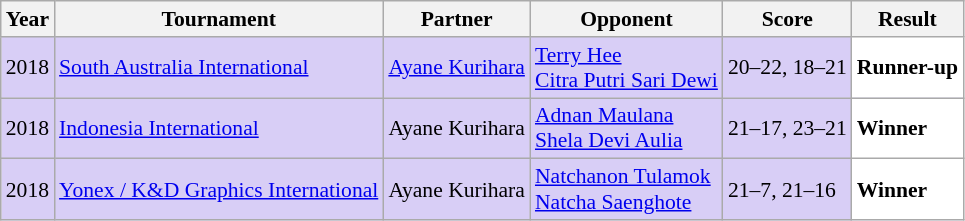<table class="sortable wikitable" style="font-size: 90%;">
<tr>
<th>Year</th>
<th>Tournament</th>
<th>Partner</th>
<th>Opponent</th>
<th>Score</th>
<th>Result</th>
</tr>
<tr style="background:#D8CEF6">
<td align="center">2018</td>
<td align="left"><a href='#'>South Australia International</a></td>
<td align="left"> <a href='#'>Ayane Kurihara</a></td>
<td align="left"> <a href='#'>Terry Hee</a><br> <a href='#'>Citra Putri Sari Dewi</a></td>
<td align="left">20–22, 18–21</td>
<td style="text-align:left; background:white"> <strong>Runner-up</strong></td>
</tr>
<tr style="background:#D8CEF6">
<td align="center">2018</td>
<td align="left"><a href='#'>Indonesia International</a></td>
<td align="left"> Ayane Kurihara</td>
<td align="left"> <a href='#'>Adnan Maulana</a><br> <a href='#'>Shela Devi Aulia</a></td>
<td align="left">21–17, 23–21</td>
<td style="text-align:left; background:white"> <strong>Winner</strong></td>
</tr>
<tr style="background:#D8CEF6">
<td align="center">2018</td>
<td align="left"><a href='#'>Yonex / K&D Graphics International</a></td>
<td align="left"> Ayane Kurihara</td>
<td align="left"> <a href='#'>Natchanon Tulamok</a><br> <a href='#'>Natcha Saenghote</a></td>
<td align="left">21–7, 21–16</td>
<td style="text-align:left; background:white"> <strong>Winner</strong></td>
</tr>
</table>
